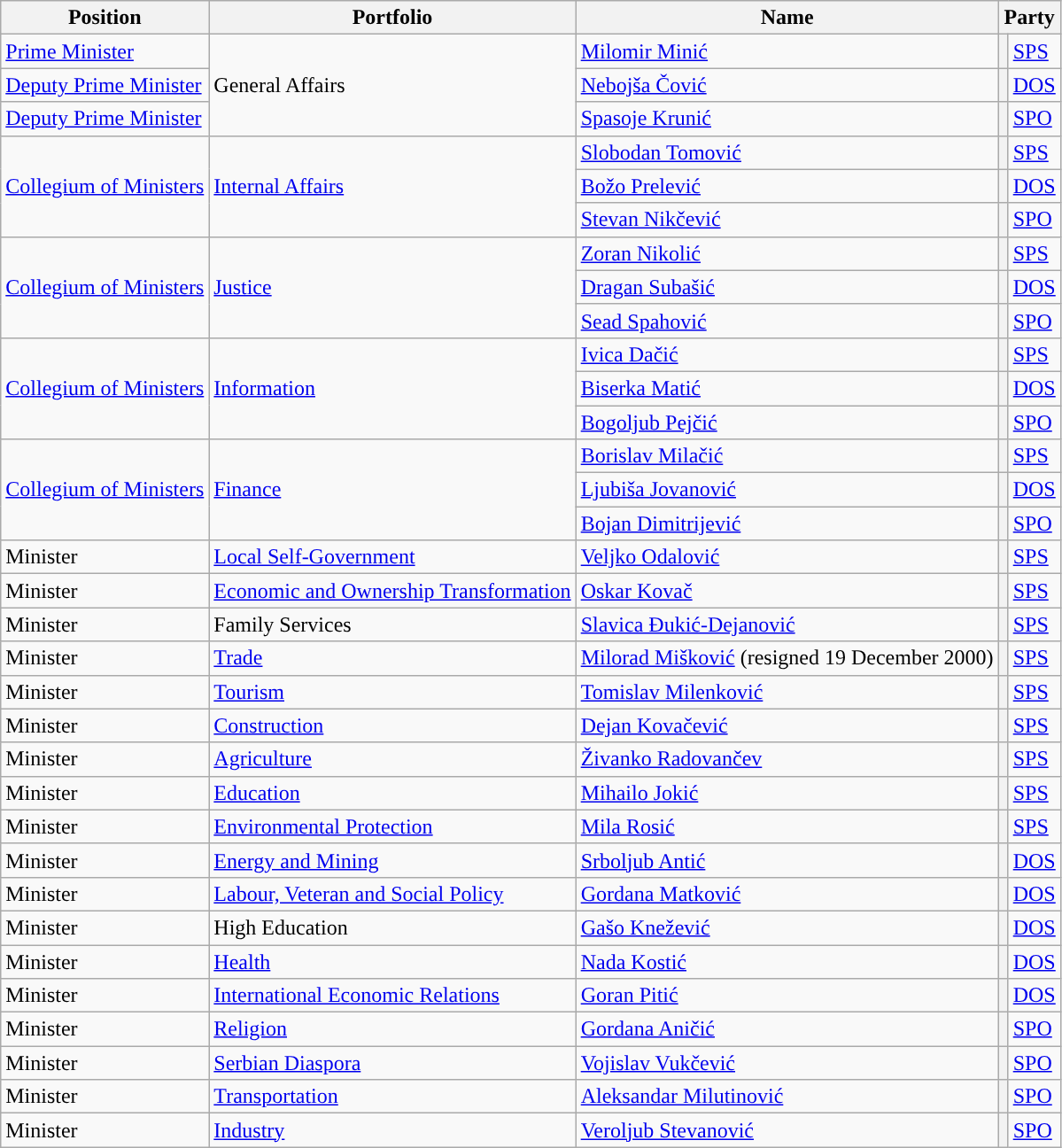<table class="wikitable">
<tr>
<th colspan="1" bgcolor="#EEEEEE">Position</th>
<th colspan="1" bgcolor="#EEEEEE">Portfolio</th>
<th colspan="1" bgcolor="#EEEEEE">Name</th>
<th colspan="2" bgcolor="#EEEEEE">Party</th>
</tr>
<tr>
<td><a href='#'>Prime Minister</a></td>
<td rowspan="3">General Affairs</td>
<td><a href='#'>Milomir Minić</a></td>
<th style="background:"></th>
<td><a href='#'>SPS</a></td>
</tr>
<tr>
<td><a href='#'>Deputy Prime Minister</a></td>
<td><a href='#'>Nebojša Čović</a></td>
<th style="background:"></th>
<td><a href='#'>DOS</a></td>
</tr>
<tr>
<td><a href='#'>Deputy Prime Minister</a></td>
<td><a href='#'>Spasoje Krunić</a></td>
<th style="background:"></th>
<td><a href='#'>SPO</a></td>
</tr>
<tr>
<td rowspan="3"><a href='#'>Collegium of Ministers</a></td>
<td rowspan="3"><a href='#'>Internal Affairs</a></td>
<td><a href='#'>Slobodan Tomović</a></td>
<th style="background:"></th>
<td><a href='#'>SPS</a></td>
</tr>
<tr>
<td><a href='#'>Božo Prelević</a></td>
<th style="background:"></th>
<td><a href='#'>DOS</a></td>
</tr>
<tr>
<td><a href='#'>Stevan Nikčević</a></td>
<th style="background:"></th>
<td><a href='#'>SPO</a></td>
</tr>
<tr>
<td rowspan="3"><a href='#'>Collegium of Ministers</a></td>
<td rowspan="3"><a href='#'>Justice</a></td>
<td><a href='#'>Zoran Nikolić</a></td>
<th style="background:"></th>
<td><a href='#'>SPS</a></td>
</tr>
<tr>
<td><a href='#'>Dragan Subašić</a></td>
<th style="background:"></th>
<td><a href='#'>DOS</a></td>
</tr>
<tr>
<td><a href='#'>Sead Spahović</a></td>
<th style="background:"></th>
<td><a href='#'>SPO</a></td>
</tr>
<tr>
<td rowspan="3"><a href='#'>Collegium of Ministers</a></td>
<td rowspan="3"><a href='#'>Information</a></td>
<td><a href='#'>Ivica Dačić</a></td>
<th style="background:"></th>
<td><a href='#'>SPS</a></td>
</tr>
<tr>
<td><a href='#'>Biserka Matić</a></td>
<th style="background:"></th>
<td><a href='#'>DOS</a></td>
</tr>
<tr>
<td><a href='#'>Bogoljub Pejčić</a></td>
<th style="background:"></th>
<td><a href='#'>SPO</a></td>
</tr>
<tr>
<td rowspan="3"><a href='#'>Collegium of Ministers</a></td>
<td rowspan="3"><a href='#'>Finance</a></td>
<td><a href='#'>Borislav Milačić</a></td>
<th style="background:"></th>
<td><a href='#'>SPS</a></td>
</tr>
<tr>
<td><a href='#'>Ljubiša Jovanović</a></td>
<th style="background:"></th>
<td><a href='#'>DOS</a></td>
</tr>
<tr>
<td><a href='#'>Bojan Dimitrijević</a></td>
<th style="background:"></th>
<td><a href='#'>SPO</a></td>
</tr>
<tr>
<td>Minister</td>
<td><a href='#'>Local Self-Government</a></td>
<td><a href='#'>Veljko Odalović</a></td>
<th style="background:"></th>
<td><a href='#'>SPS</a></td>
</tr>
<tr>
<td>Minister</td>
<td><a href='#'>Economic and Ownership Transformation</a></td>
<td><a href='#'>Oskar Kovač</a></td>
<th style="background:"></th>
<td><a href='#'>SPS</a></td>
</tr>
<tr>
<td>Minister</td>
<td>Family Services</td>
<td><a href='#'>Slavica Đukić-Dejanović</a></td>
<th style="background:"></th>
<td><a href='#'>SPS</a></td>
</tr>
<tr>
<td>Minister</td>
<td><a href='#'>Trade</a></td>
<td><a href='#'>Milorad Mišković</a> (resigned 19 December 2000)</td>
<th style="background:"></th>
<td><a href='#'>SPS</a></td>
</tr>
<tr>
<td>Minister</td>
<td><a href='#'>Tourism</a></td>
<td><a href='#'>Tomislav Milenković</a></td>
<th style="background:"></th>
<td><a href='#'>SPS</a></td>
</tr>
<tr>
<td>Minister</td>
<td><a href='#'>Construction</a></td>
<td><a href='#'>Dejan Kovačević</a></td>
<th style="background:"></th>
<td><a href='#'>SPS</a></td>
</tr>
<tr>
<td>Minister</td>
<td><a href='#'>Agriculture</a></td>
<td><a href='#'>Živanko Radovančev</a></td>
<th style="background:"></th>
<td><a href='#'>SPS</a></td>
</tr>
<tr>
<td>Minister</td>
<td><a href='#'>Education</a></td>
<td><a href='#'>Mihailo Jokić</a></td>
<th style="background:"></th>
<td><a href='#'>SPS</a></td>
</tr>
<tr>
<td>Minister</td>
<td><a href='#'>Environmental Protection</a></td>
<td><a href='#'>Mila Rosić</a></td>
<th style="background:"></th>
<td><a href='#'>SPS</a></td>
</tr>
<tr>
<td>Minister</td>
<td><a href='#'>Energy and Mining</a></td>
<td><a href='#'>Srboljub Antić</a></td>
<th style="background:"></th>
<td><a href='#'>DOS</a></td>
</tr>
<tr>
<td>Minister</td>
<td><a href='#'>Labour, Veteran and Social Policy</a></td>
<td><a href='#'>Gordana Matković</a></td>
<th style="background:"></th>
<td><a href='#'>DOS</a></td>
</tr>
<tr>
<td>Minister</td>
<td>High Education</td>
<td><a href='#'>Gašo Knežević</a></td>
<th style="background:"></th>
<td><a href='#'>DOS</a></td>
</tr>
<tr>
<td>Minister</td>
<td><a href='#'>Health</a></td>
<td><a href='#'>Nada Kostić</a></td>
<th style="background:"></th>
<td><a href='#'>DOS</a></td>
</tr>
<tr>
<td>Minister</td>
<td><a href='#'>International Economic Relations</a></td>
<td><a href='#'>Goran Pitić</a></td>
<th style="background:"></th>
<td><a href='#'>DOS</a></td>
</tr>
<tr>
<td>Minister</td>
<td><a href='#'>Religion</a></td>
<td><a href='#'>Gordana Aničić</a></td>
<th style="background:"></th>
<td><a href='#'>SPO</a></td>
</tr>
<tr>
<td>Minister</td>
<td><a href='#'>Serbian Diaspora</a></td>
<td><a href='#'>Vojislav Vukčević</a></td>
<th style="background:"></th>
<td><a href='#'>SPO</a></td>
</tr>
<tr>
<td>Minister</td>
<td><a href='#'>Transportation</a></td>
<td><a href='#'>Aleksandar Milutinović</a></td>
<th style="background:"></th>
<td><a href='#'>SPO</a></td>
</tr>
<tr>
<td>Minister</td>
<td><a href='#'>Industry</a></td>
<td><a href='#'>Veroljub Stevanović</a></td>
<th style="background:"></th>
<td><a href='#'>SPO</a></td>
</tr>
</table>
